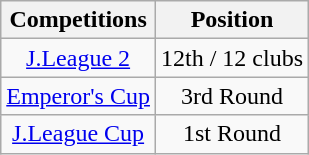<table class="wikitable" style="text-align:center;">
<tr>
<th>Competitions</th>
<th>Position</th>
</tr>
<tr>
<td><a href='#'>J.League 2</a></td>
<td>12th / 12 clubs</td>
</tr>
<tr>
<td><a href='#'>Emperor's Cup</a></td>
<td>3rd Round</td>
</tr>
<tr>
<td><a href='#'>J.League Cup</a></td>
<td>1st Round</td>
</tr>
</table>
